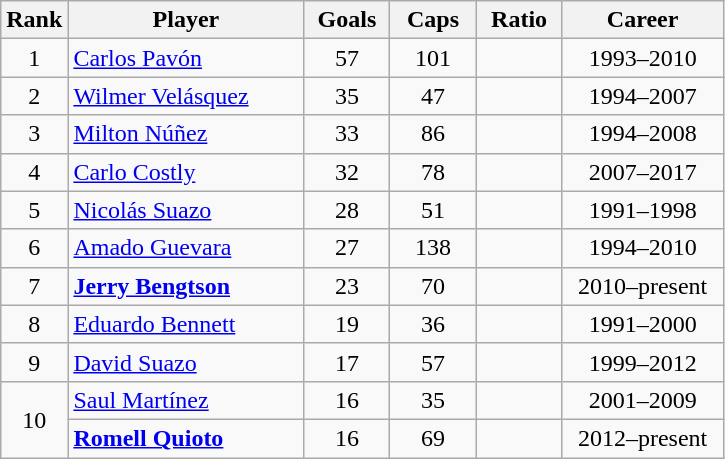<table class="wikitable sortable" style="text-align: center;">
<tr>
<th width=30px>Rank</th>
<th width=150px>Player</th>
<th width=50px>Goals</th>
<th width=50px>Caps</th>
<th width=50px>Ratio</th>
<th width=100px>Career</th>
</tr>
<tr>
<td>1</td>
<td align=left><a href='#'>Carlos Pavón</a></td>
<td>57</td>
<td>101</td>
<td></td>
<td>1993–2010</td>
</tr>
<tr>
<td>2</td>
<td align=left><a href='#'>Wilmer Velásquez</a></td>
<td>35</td>
<td>47</td>
<td></td>
<td>1994–2007</td>
</tr>
<tr>
<td>3</td>
<td align=left><a href='#'>Milton Núñez</a></td>
<td>33</td>
<td>86</td>
<td></td>
<td>1994–2008</td>
</tr>
<tr>
<td>4</td>
<td align=left><a href='#'>Carlo Costly</a></td>
<td>32</td>
<td>78</td>
<td></td>
<td>2007–2017</td>
</tr>
<tr>
<td>5</td>
<td align=left><a href='#'>Nicolás Suazo</a></td>
<td>28</td>
<td>51</td>
<td></td>
<td>1991–1998</td>
</tr>
<tr>
<td>6</td>
<td align=left><a href='#'>Amado Guevara</a></td>
<td>27</td>
<td>138</td>
<td></td>
<td>1994–2010</td>
</tr>
<tr>
<td>7</td>
<td align=left><strong><a href='#'>Jerry Bengtson</a></strong></td>
<td>23</td>
<td>70</td>
<td></td>
<td>2010–present</td>
</tr>
<tr>
<td>8</td>
<td align=left><a href='#'>Eduardo Bennett</a></td>
<td>19</td>
<td>36</td>
<td></td>
<td>1991–2000</td>
</tr>
<tr>
<td>9</td>
<td align=left><a href='#'>David Suazo</a></td>
<td>17</td>
<td>57</td>
<td></td>
<td>1999–2012</td>
</tr>
<tr>
<td rowspan="2">10</td>
<td align=left><a href='#'>Saul Martínez</a></td>
<td>16</td>
<td>35</td>
<td></td>
<td>2001–2009</td>
</tr>
<tr>
<td align=left><strong><a href='#'>Romell Quioto</a></strong></td>
<td>16</td>
<td>69</td>
<td></td>
<td>2012–present</td>
</tr>
</table>
